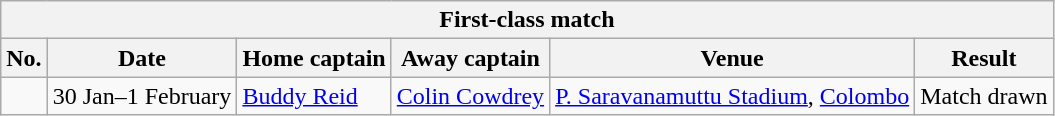<table class="wikitable">
<tr>
<th colspan="9">First-class match</th>
</tr>
<tr>
<th>No.</th>
<th>Date</th>
<th>Home captain</th>
<th>Away captain</th>
<th>Venue</th>
<th>Result</th>
</tr>
<tr>
<td></td>
<td>30 Jan–1 February</td>
<td><a href='#'>Buddy Reid</a></td>
<td><a href='#'>Colin Cowdrey</a></td>
<td><a href='#'>P. Saravanamuttu Stadium</a>, <a href='#'>Colombo</a></td>
<td>Match drawn</td>
</tr>
</table>
